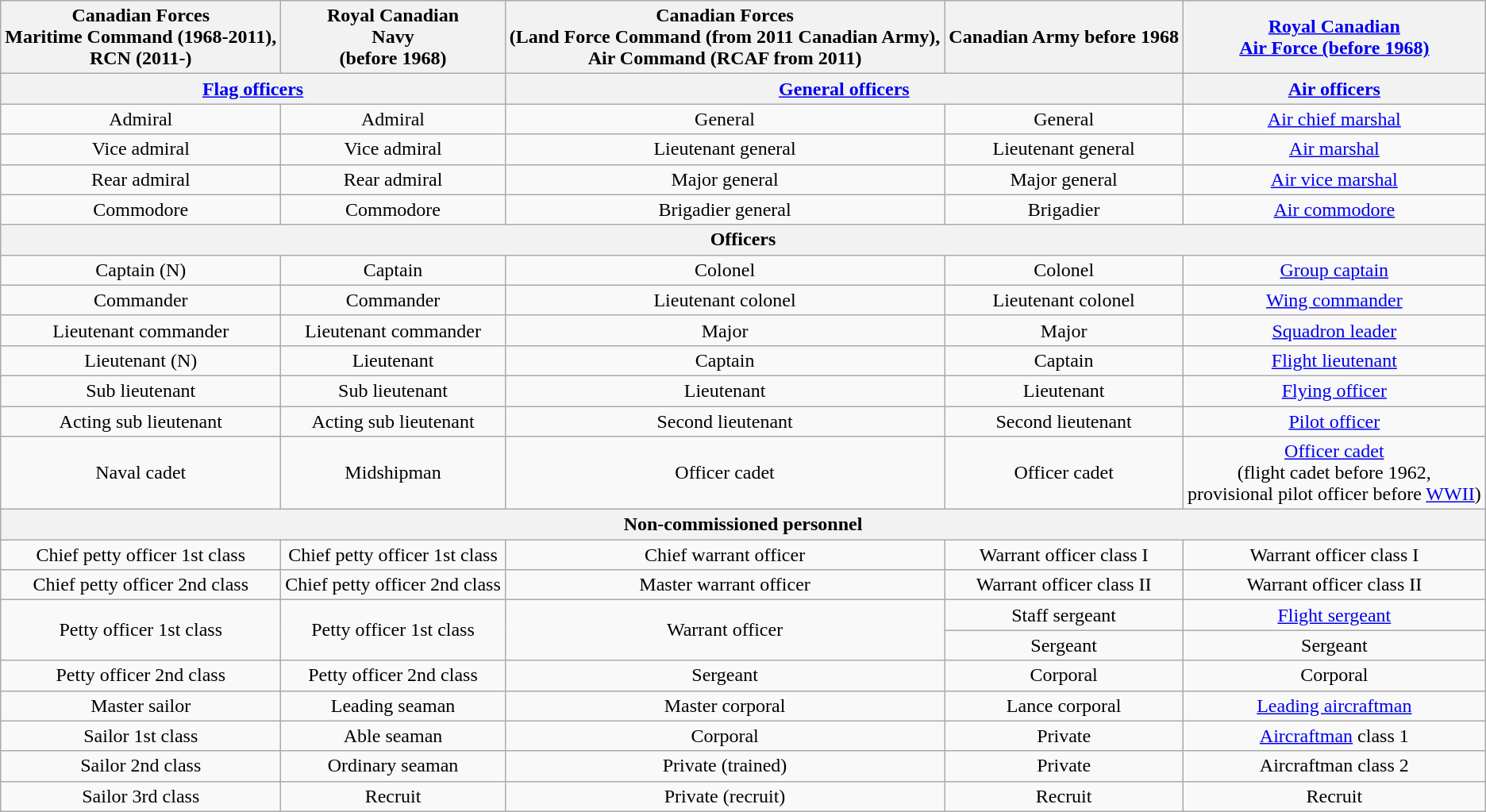<table class="wikitable">
<tr>
<th align="center">Canadian Forces<br>Maritime Command (1968-2011),<br> RCN (2011-)</th>
<th align="center">Royal Canadian<br>Navy<br> (before 1968)</th>
<th align="center">Canadian Forces<br> (Land Force Command (from 2011 Canadian Army),<br>Air Command (RCAF from 2011)</th>
<th align="center">Canadian Army before 1968</th>
<th align="center"><a href='#'>Royal Canadian<br>Air Force (before 1968)</a></th>
</tr>
<tr>
<th colspan=2><a href='#'>Flag officers</a></th>
<th colspan=2><a href='#'>General officers</a></th>
<th><a href='#'>Air officers</a></th>
</tr>
<tr align=center>
<td>Admiral</td>
<td>Admiral</td>
<td>General</td>
<td>General</td>
<td><a href='#'>Air chief marshal</a></td>
</tr>
<tr align=center>
<td>Vice admiral</td>
<td>Vice admiral</td>
<td>Lieutenant general</td>
<td>Lieutenant general</td>
<td><a href='#'>Air marshal</a></td>
</tr>
<tr align=center>
<td>Rear admiral</td>
<td>Rear admiral</td>
<td>Major general</td>
<td>Major general</td>
<td><a href='#'>Air vice marshal</a></td>
</tr>
<tr align=center>
<td>Commodore</td>
<td>Commodore</td>
<td>Brigadier general</td>
<td>Brigadier</td>
<td><a href='#'>Air commodore</a></td>
</tr>
<tr align=center>
<th colspan=5>Officers</th>
</tr>
<tr align=center>
<td>Captain (N)</td>
<td>Captain</td>
<td>Colonel</td>
<td>Colonel</td>
<td><a href='#'>Group captain</a></td>
</tr>
<tr align=center>
<td>Commander</td>
<td>Commander</td>
<td>Lieutenant colonel</td>
<td>Lieutenant colonel</td>
<td><a href='#'>Wing commander</a></td>
</tr>
<tr align=center>
<td>Lieutenant commander</td>
<td>Lieutenant commander</td>
<td>Major</td>
<td>Major</td>
<td><a href='#'>Squadron leader</a></td>
</tr>
<tr align=center>
<td>Lieutenant (N)</td>
<td>Lieutenant</td>
<td>Captain</td>
<td>Captain</td>
<td><a href='#'>Flight lieutenant</a></td>
</tr>
<tr align=center>
<td>Sub lieutenant</td>
<td>Sub lieutenant</td>
<td>Lieutenant</td>
<td>Lieutenant</td>
<td><a href='#'>Flying officer</a></td>
</tr>
<tr align=center>
<td>Acting sub lieutenant</td>
<td>Acting sub lieutenant</td>
<td>Second lieutenant</td>
<td>Second lieutenant</td>
<td><a href='#'>Pilot officer</a></td>
</tr>
<tr align=center>
<td>Naval cadet</td>
<td>Midshipman</td>
<td>Officer cadet</td>
<td>Officer cadet</td>
<td><a href='#'>Officer cadet</a> <br>(flight cadet before 1962,<br>provisional pilot officer before <a href='#'>WWII</a>)</td>
</tr>
<tr align=center>
<th colspan=5>Non-commissioned personnel</th>
</tr>
<tr align=center>
<td>Chief petty officer 1st class</td>
<td>Chief petty officer 1st class</td>
<td>Chief warrant officer</td>
<td>Warrant officer class I</td>
<td>Warrant officer class I</td>
</tr>
<tr align=center>
<td>Chief petty officer 2nd class</td>
<td>Chief petty officer 2nd class</td>
<td>Master warrant officer</td>
<td>Warrant officer class II</td>
<td>Warrant officer class II</td>
</tr>
<tr align=center>
<td ROWSPAN=2>Petty officer 1st class</td>
<td ROWSPAN=2>Petty officer 1st class</td>
<td ROWSPAN=2>Warrant officer</td>
<td>Staff sergeant</td>
<td><a href='#'>Flight sergeant</a></td>
</tr>
<tr align=center>
<td>Sergeant</td>
<td>Sergeant</td>
</tr>
<tr align=center>
<td>Petty officer 2nd class</td>
<td>Petty officer 2nd class</td>
<td>Sergeant</td>
<td>Corporal</td>
<td>Corporal</td>
</tr>
<tr align=center>
<td>Master sailor</td>
<td>Leading seaman</td>
<td>Master corporal</td>
<td>Lance corporal</td>
<td><a href='#'>Leading aircraftman</a></td>
</tr>
<tr align=center>
<td>Sailor 1st class</td>
<td>Able seaman</td>
<td>Corporal</td>
<td>Private</td>
<td><a href='#'>Aircraftman</a> class 1</td>
</tr>
<tr align=center>
<td>Sailor 2nd class</td>
<td>Ordinary seaman</td>
<td>Private (trained)</td>
<td>Private</td>
<td>Aircraftman class 2</td>
</tr>
<tr align=center>
<td>Sailor 3rd class</td>
<td>Recruit</td>
<td>Private (recruit)</td>
<td>Recruit</td>
<td>Recruit</td>
</tr>
</table>
